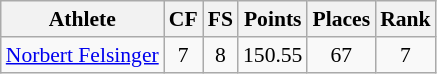<table class="wikitable" border="1" style="font-size:90%">
<tr>
<th>Athlete</th>
<th>CF</th>
<th>FS</th>
<th>Points</th>
<th>Places</th>
<th>Rank</th>
</tr>
<tr align=center>
<td align=left><a href='#'>Norbert Felsinger</a></td>
<td>7</td>
<td>8</td>
<td>150.55</td>
<td>67</td>
<td>7</td>
</tr>
</table>
